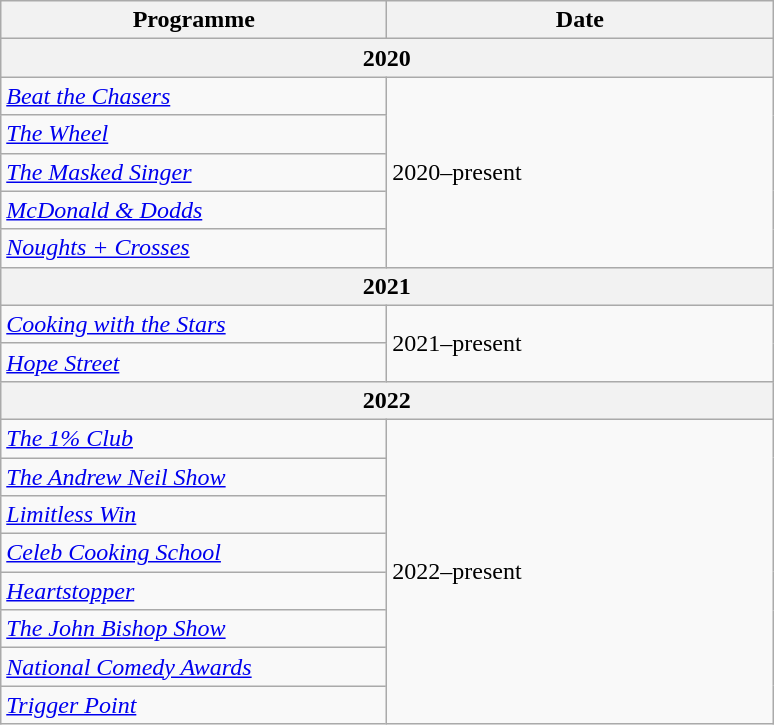<table class="wikitable">
<tr>
<th width=250>Programme</th>
<th width=250>Date</th>
</tr>
<tr>
<th colspan=2>2020</th>
</tr>
<tr>
<td><em><a href='#'>Beat the Chasers</a></em></td>
<td rowspan="5">2020–present</td>
</tr>
<tr>
<td><em><a href='#'>The Wheel</a></em></td>
</tr>
<tr>
<td><em><a href='#'>The Masked Singer</a></em></td>
</tr>
<tr>
<td><em><a href='#'>McDonald & Dodds</a></em></td>
</tr>
<tr>
<td><em><a href='#'>Noughts + Crosses</a></em></td>
</tr>
<tr>
<th colspan=2>2021</th>
</tr>
<tr>
<td><em><a href='#'>Cooking with the Stars</a></em></td>
<td rowspan="2">2021–present</td>
</tr>
<tr>
<td><em><a href='#'>Hope Street</a></em></td>
</tr>
<tr>
<th colspan=2>2022</th>
</tr>
<tr>
<td><em><a href='#'>The 1% Club</a></em></td>
<td rowspan="8">2022–present</td>
</tr>
<tr>
<td><em><a href='#'>The Andrew Neil Show</a></em></td>
</tr>
<tr>
<td><em><a href='#'>Limitless Win</a></em></td>
</tr>
<tr>
<td><em><a href='#'>Celeb Cooking School</a></em></td>
</tr>
<tr>
<td><em><a href='#'>Heartstopper</a></em></td>
</tr>
<tr>
<td><em><a href='#'>The John Bishop Show</a></em></td>
</tr>
<tr>
<td><em><a href='#'>National Comedy Awards</a></em></td>
</tr>
<tr>
<td><em><a href='#'>Trigger Point</a></em></td>
</tr>
</table>
